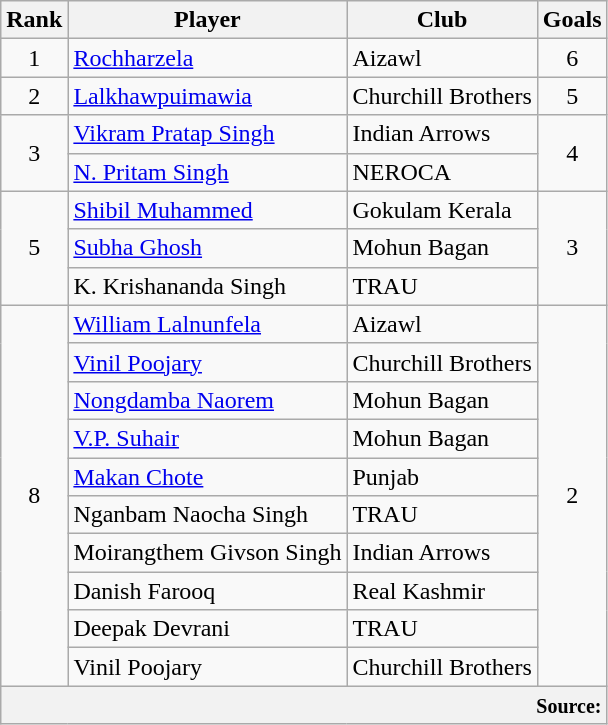<table class="wikitable" style="text-align:center">
<tr>
<th>Rank</th>
<th>Player</th>
<th>Club</th>
<th>Goals</th>
</tr>
<tr>
<td rowspan="1">1</td>
<td align="left"><a href='#'>Rochharzela</a></td>
<td align="left">Aizawl</td>
<td rowspan="1">6</td>
</tr>
<tr>
<td rowspan="1">2</td>
<td align="left"><a href='#'>Lalkhawpuimawia</a></td>
<td align="left">Churchill Brothers</td>
<td rowspan="1">5</td>
</tr>
<tr>
<td rowspan="2">3</td>
<td align="left"><a href='#'>Vikram Pratap Singh</a></td>
<td align="left">Indian Arrows</td>
<td rowspan="2">4</td>
</tr>
<tr>
<td align="left"><a href='#'>N. Pritam Singh</a></td>
<td align="left">NEROCA</td>
</tr>
<tr>
<td rowspan="3">5</td>
<td align="left"><a href='#'>Shibil Muhammed</a></td>
<td align="left">Gokulam Kerala</td>
<td rowspan="3">3</td>
</tr>
<tr>
<td align="left"><a href='#'>Subha Ghosh</a></td>
<td align="left">Mohun Bagan</td>
</tr>
<tr>
<td align="left">K. Krishananda Singh</td>
<td align="left">TRAU</td>
</tr>
<tr>
<td rowspan="10">8</td>
<td align="left"><a href='#'>William Lalnunfela</a></td>
<td align="left">Aizawl</td>
<td rowspan="10">2</td>
</tr>
<tr>
<td align="left"><a href='#'>Vinil Poojary</a></td>
<td align="left">Churchill Brothers</td>
</tr>
<tr>
<td align="left"><a href='#'>Nongdamba Naorem</a></td>
<td align="left">Mohun Bagan</td>
</tr>
<tr>
<td align="left"><a href='#'>V.P. Suhair</a></td>
<td align="left">Mohun Bagan</td>
</tr>
<tr>
<td align="left"><a href='#'>Makan Chote</a></td>
<td align="left">Punjab</td>
</tr>
<tr>
<td align="left">Nganbam Naocha Singh</td>
<td align="left">TRAU</td>
</tr>
<tr>
<td align="left">Moirangthem Givson Singh</td>
<td align="left">Indian Arrows</td>
</tr>
<tr>
<td align="left">Danish Farooq</td>
<td align="left">Real Kashmir</td>
</tr>
<tr>
<td align="left">Deepak Devrani</td>
<td align="left">TRAU</td>
</tr>
<tr>
<td align="left">Vinil Poojary</td>
<td align="left">Churchill Brothers</td>
</tr>
<tr>
<th colspan="5" style="text-align:right;"><small>Source:</small></th>
</tr>
</table>
